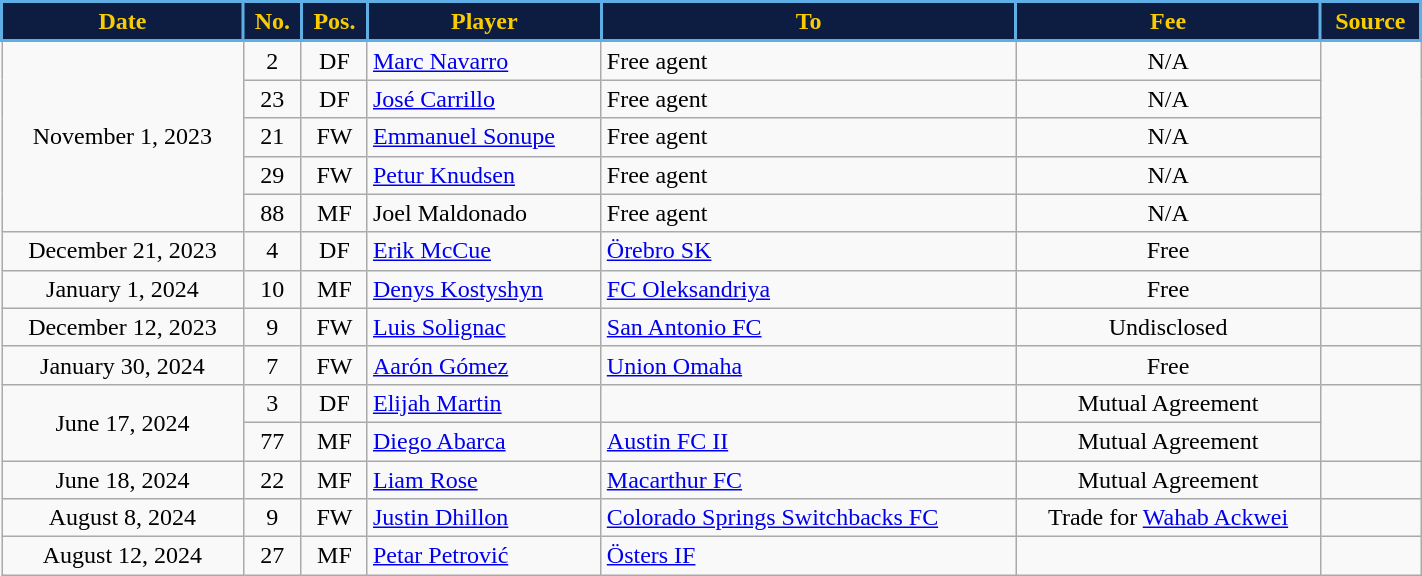<table class="wikitable plainrowheaders sortable" sortable" style="text-align:center;width:75%;">
<tr>
<th style="background:#0D1D41; color:#F8CC00; border:2px solid #5FAFE4;" scope="col">Date</th>
<th style="background:#0D1D41; color:#F8CC00; border:2px solid #5FAFE4;" scope="col">No.</th>
<th style="background:#0D1D41; color:#F8CC00; border:2px solid #5FAFE4;" scope="col">Pos.</th>
<th style="background:#0D1D41; color:#F8CC00; border:2px solid #5FAFE4;" scope="col">Player</th>
<th style="background:#0D1D41; color:#F8CC00; border:2px solid #5FAFE4;" scope="col">To</th>
<th style="background:#0D1D41; color:#F8CC00; border:2px solid #5FAFE4;" scope="col">Fee</th>
<th style="background:#0D1D41; color:#F8CC00; border:2px solid #5FAFE4;" scope="col">Source</th>
</tr>
<tr>
<td rowspan="5">November 1, 2023</td>
<td>2</td>
<td>DF</td>
<td align=left> <a href='#'>Marc Navarro</a></td>
<td align=left>Free agent</td>
<td>N/A</td>
<td rowspan="5"></td>
</tr>
<tr>
<td>23</td>
<td>DF</td>
<td align="left"> <a href='#'>José Carrillo</a></td>
<td align="left">Free agent</td>
<td>N/A</td>
</tr>
<tr>
<td>21</td>
<td>FW</td>
<td align="left"> <a href='#'>Emmanuel Sonupe</a></td>
<td align="left">Free agent</td>
<td>N/A</td>
</tr>
<tr>
<td>29</td>
<td>FW</td>
<td align="left"> <a href='#'>Petur Knudsen</a></td>
<td align="left">Free agent</td>
<td>N/A</td>
</tr>
<tr>
<td>88</td>
<td>MF</td>
<td align="left"> Joel Maldonado</td>
<td align="left">Free agent</td>
<td>N/A</td>
</tr>
<tr>
<td>December 21, 2023</td>
<td>4</td>
<td>DF</td>
<td align="left"> <a href='#'>Erik McCue</a></td>
<td align="left"> <a href='#'>Örebro SK</a></td>
<td>Free</td>
<td></td>
</tr>
<tr>
<td>January 1, 2024</td>
<td>10</td>
<td>MF</td>
<td align="left"> <a href='#'>Denys Kostyshyn</a></td>
<td align="left"> <a href='#'>FC Oleksandriya</a></td>
<td>Free</td>
<td></td>
</tr>
<tr>
<td>December 12, 2023</td>
<td>9</td>
<td>FW</td>
<td align=left> <a href='#'>Luis Solignac</a></td>
<td align=left> <a href='#'>San Antonio FC</a></td>
<td>Undisclosed</td>
<td></td>
</tr>
<tr>
<td>January 30, 2024</td>
<td>7</td>
<td>FW</td>
<td align=left> <a href='#'>Aarón Gómez</a></td>
<td align=left> <a href='#'>Union Omaha</a></td>
<td>Free</td>
<td></td>
</tr>
<tr>
<td rowspan=2>June 17, 2024</td>
<td>3</td>
<td>DF</td>
<td align=left> <a href='#'>Elijah Martin</a></td>
<td align=left></td>
<td>Mutual Agreement</td>
<td rowspan=2></td>
</tr>
<tr>
<td>77</td>
<td>MF</td>
<td align=left> <a href='#'>Diego Abarca</a></td>
<td align=left> <a href='#'>Austin FC II</a></td>
<td>Mutual Agreement</td>
</tr>
<tr>
<td>June 18, 2024</td>
<td>22</td>
<td>MF</td>
<td align=left> <a href='#'>Liam Rose</a></td>
<td align=left> <a href='#'>Macarthur FC</a></td>
<td>Mutual Agreement</td>
<td></td>
</tr>
<tr>
<td>August 8, 2024</td>
<td>9</td>
<td>FW</td>
<td align=left> <a href='#'>Justin Dhillon</a></td>
<td align=left> <a href='#'>Colorado Springs Switchbacks FC</a></td>
<td>Trade for <a href='#'>Wahab Ackwei</a></td>
<td></td>
</tr>
<tr>
<td>August 12, 2024</td>
<td>27</td>
<td>MF</td>
<td align=left> <a href='#'>Petar Petrović</a></td>
<td align=left> <a href='#'>Östers IF</a></td>
<td></td>
<td></td>
</tr>
</table>
